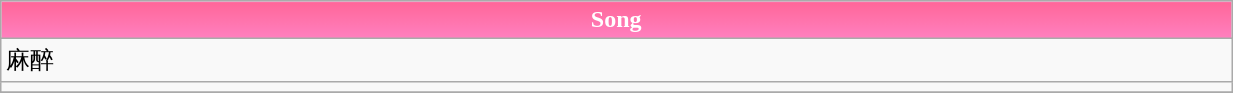<table class=wikitable width=65%>
<tr>
<th style="background:linear-gradient(#FF6699, #FF80BF); color:white" align="center" width="21%">Song</th>
</tr>
<tr>
<td>麻醉</td>
</tr>
<tr>
<td></td>
</tr>
<tr>
</tr>
</table>
